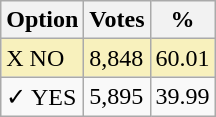<table class="wikitable">
<tr>
<th>Option</th>
<th>Votes</th>
<th>%</th>
</tr>
<tr>
<td style=background:#f8f1bd>X NO</td>
<td style=background:#f8f1bd>8,848</td>
<td style=background:#f8f1bd>60.01</td>
</tr>
<tr>
<td>✓ YES</td>
<td>5,895</td>
<td>39.99</td>
</tr>
</table>
